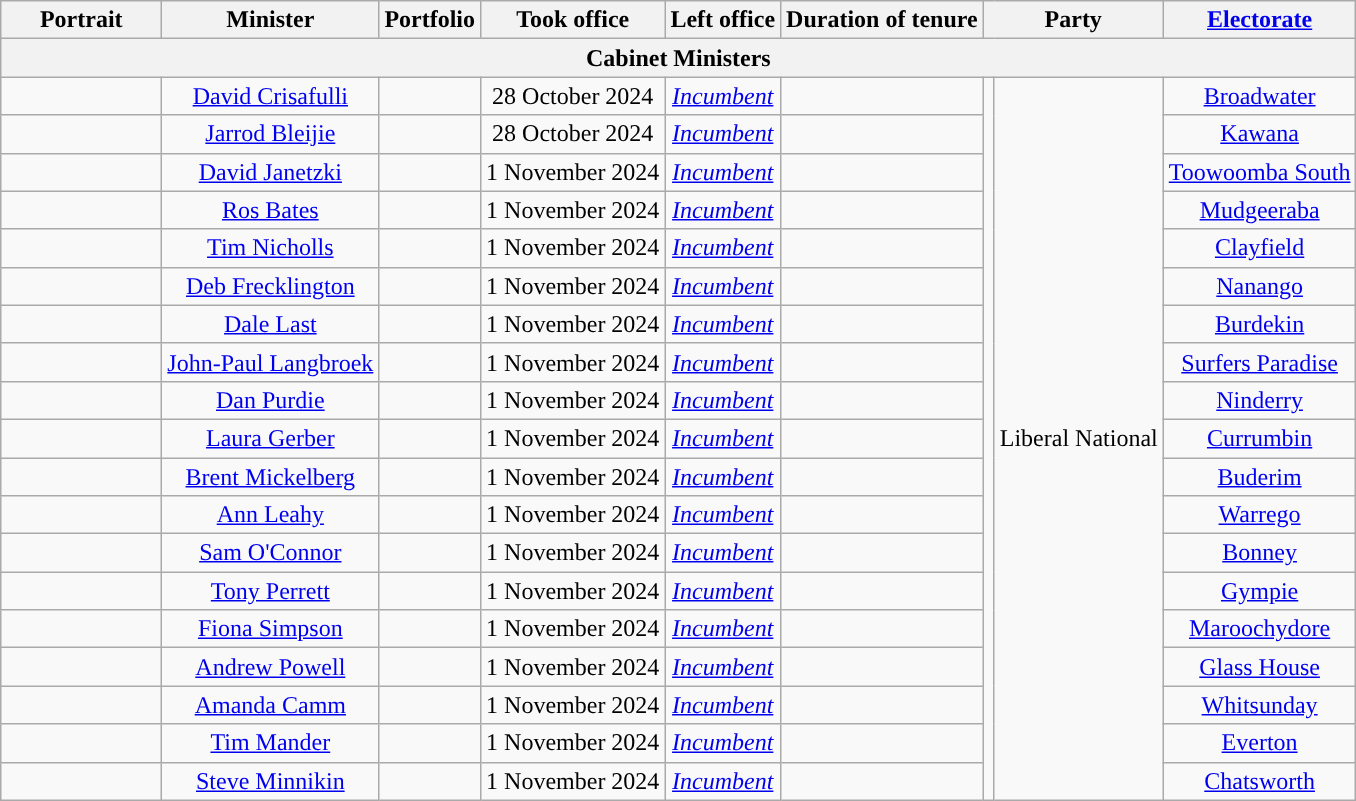<table class="wikitable sortable" style="border:#555; text-align:center; ">
<tr>
<th class="unsortable" style="width:100px;">Portrait</th>
<th>Minister</th>
<th>Portfolio</th>
<th>Took office</th>
<th>Left office</th>
<th>Duration of tenure</th>
<th colspan="2" class="unsortable" style="width:5px;">Party</th>
<th><a href='#'>Electorate</a></th>
</tr>
<tr>
<th colspan="9">Cabinet Ministers</th>
</tr>
<tr>
<td></td>
<td><a href='#'>David Crisafulli</a></td>
<td></td>
<td>28 October 2024</td>
<td><em><a href='#'>Incumbent</a></em></td>
<td></td>
<td rowspan=20; style="background-color: "></td>
<td rowspan="19">Liberal National</td>
<td><a href='#'>Broadwater</a></td>
</tr>
<tr>
<td></td>
<td><a href='#'>Jarrod Bleijie</a></td>
<td></td>
<td>28 October 2024</td>
<td><em><a href='#'>Incumbent</a></em></td>
<td></td>
<td><a href='#'>Kawana</a></td>
</tr>
<tr>
<td></td>
<td><a href='#'>David Janetzki</a></td>
<td></td>
<td>1 November 2024</td>
<td><em><a href='#'>Incumbent</a></em></td>
<td></td>
<td><a href='#'>Toowoomba South</a></td>
</tr>
<tr>
<td></td>
<td><a href='#'>Ros Bates</a></td>
<td></td>
<td>1 November 2024</td>
<td><em><a href='#'>Incumbent</a></em></td>
<td></td>
<td><a href='#'>Mudgeeraba</a></td>
</tr>
<tr>
<td></td>
<td><a href='#'>Tim Nicholls</a></td>
<td></td>
<td>1 November 2024</td>
<td><em><a href='#'>Incumbent</a></em></td>
<td></td>
<td><a href='#'>Clayfield</a></td>
</tr>
<tr>
<td></td>
<td><a href='#'>Deb Frecklington</a></td>
<td></td>
<td>1 November 2024</td>
<td><em><a href='#'>Incumbent</a></em></td>
<td></td>
<td><a href='#'>Nanango</a></td>
</tr>
<tr>
<td></td>
<td><a href='#'>Dale Last</a></td>
<td></td>
<td>1 November 2024</td>
<td><em><a href='#'>Incumbent</a></em></td>
<td></td>
<td><a href='#'>Burdekin</a></td>
</tr>
<tr>
<td></td>
<td><a href='#'>John-Paul Langbroek</a></td>
<td></td>
<td>1 November 2024</td>
<td><em><a href='#'>Incumbent</a></em></td>
<td></td>
<td><a href='#'>Surfers Paradise</a></td>
</tr>
<tr>
<td></td>
<td><a href='#'>Dan Purdie</a></td>
<td></td>
<td>1 November 2024</td>
<td><em><a href='#'>Incumbent</a></em></td>
<td></td>
<td><a href='#'>Ninderry</a></td>
</tr>
<tr>
<td></td>
<td><a href='#'>Laura Gerber</a></td>
<td></td>
<td>1 November 2024</td>
<td><em><a href='#'>Incumbent</a></em></td>
<td></td>
<td><a href='#'>Currumbin</a></td>
</tr>
<tr>
<td></td>
<td><a href='#'>Brent Mickelberg</a></td>
<td></td>
<td>1 November 2024</td>
<td><em><a href='#'>Incumbent</a></em></td>
<td></td>
<td><a href='#'>Buderim</a></td>
</tr>
<tr>
<td></td>
<td><a href='#'>Ann Leahy</a></td>
<td></td>
<td>1 November 2024</td>
<td><em><a href='#'>Incumbent</a></em></td>
<td></td>
<td><a href='#'>Warrego</a></td>
</tr>
<tr>
<td></td>
<td><a href='#'>Sam O'Connor</a></td>
<td></td>
<td>1 November 2024</td>
<td><em><a href='#'>Incumbent</a></em></td>
<td></td>
<td><a href='#'>Bonney</a></td>
</tr>
<tr>
<td></td>
<td><a href='#'>Tony Perrett</a></td>
<td></td>
<td>1 November 2024</td>
<td><em><a href='#'>Incumbent</a></em></td>
<td></td>
<td><a href='#'>Gympie</a></td>
</tr>
<tr>
<td></td>
<td><a href='#'>Fiona Simpson</a></td>
<td></td>
<td>1 November 2024</td>
<td><em><a href='#'>Incumbent</a></em></td>
<td></td>
<td><a href='#'>Maroochydore</a></td>
</tr>
<tr>
<td></td>
<td><a href='#'>Andrew Powell</a></td>
<td></td>
<td>1 November 2024</td>
<td><em><a href='#'>Incumbent</a></em></td>
<td></td>
<td><a href='#'>Glass House</a></td>
</tr>
<tr>
<td></td>
<td><a href='#'>Amanda Camm</a></td>
<td></td>
<td>1 November 2024</td>
<td><em><a href='#'>Incumbent</a></em></td>
<td></td>
<td><a href='#'>Whitsunday</a></td>
</tr>
<tr>
<td></td>
<td><a href='#'>Tim Mander</a></td>
<td></td>
<td>1 November 2024</td>
<td><em><a href='#'>Incumbent</a></em></td>
<td></td>
<td><a href='#'>Everton</a></td>
</tr>
<tr>
<td></td>
<td><a href='#'>Steve Minnikin</a></td>
<td></td>
<td>1 November 2024</td>
<td><em><a href='#'>Incumbent</a></em></td>
<td></td>
<td><a href='#'>Chatsworth</a></td>
</tr>
</table>
